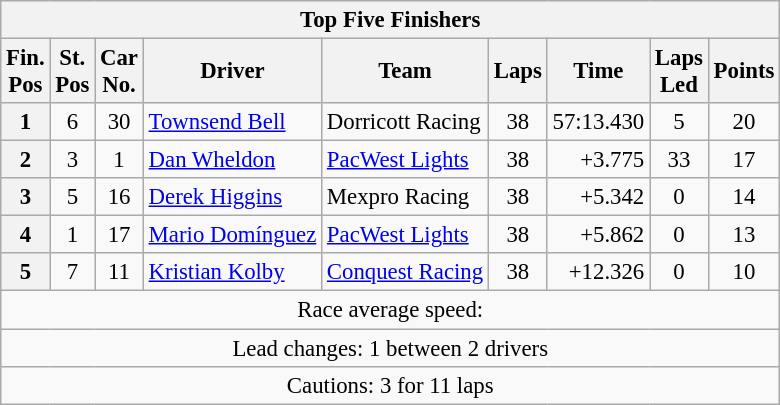<table class="wikitable" style="font-size:95%;">
<tr>
<th colspan=9>Top Five Finishers</th>
</tr>
<tr>
<th>Fin.<br>Pos</th>
<th>St.<br>Pos</th>
<th>Car<br>No.</th>
<th>Driver</th>
<th>Team</th>
<th>Laps</th>
<th>Time</th>
<th>Laps<br>Led</th>
<th>Points</th>
</tr>
<tr>
<th>1</th>
<td align=center>6</td>
<td align=center>30</td>
<td> <a href='#'>Townsend Bell</a></td>
<td>Dorricott Racing</td>
<td align=center>38</td>
<td align=right>57:13.430</td>
<td align=center>5</td>
<td align=center>20</td>
</tr>
<tr>
<th>2</th>
<td align=center>3</td>
<td align=center>1</td>
<td> <a href='#'>Dan Wheldon</a></td>
<td><a href='#'>PacWest Lights</a></td>
<td align=center>38</td>
<td align=right>+3.775</td>
<td align=center>33</td>
<td align=center>17</td>
</tr>
<tr>
<th>3</th>
<td align=center>5</td>
<td align=center>16</td>
<td> <a href='#'>Derek Higgins</a></td>
<td>Mexpro Racing</td>
<td align=center>38</td>
<td align=right>+5.342</td>
<td align=center>0</td>
<td align=center>14</td>
</tr>
<tr>
<th>4</th>
<td align=center>1</td>
<td align=center>17</td>
<td> <a href='#'>Mario Domínguez</a></td>
<td><a href='#'>PacWest Lights</a></td>
<td align=center>38</td>
<td align=right>+5.862</td>
<td align=center>0</td>
<td align=center>13</td>
</tr>
<tr>
<th>5</th>
<td align=center>7</td>
<td align=center>11</td>
<td> <a href='#'>Kristian Kolby</a></td>
<td><a href='#'>Conquest Racing</a></td>
<td align=center>38</td>
<td align=right>+12.326</td>
<td align=center>0</td>
<td align=center>10</td>
</tr>
<tr>
<td align=center colspan=9>Race average speed: </td>
</tr>
<tr>
<td align=center colspan=9>Lead changes: 1 between 2 drivers</td>
</tr>
<tr>
<td align=center colspan=9>Cautions: 3 for 11 laps</td>
</tr>
</table>
